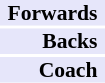<table cellpadding="0" style="border:0;font-size:90%;">
<tr>
<td style="padding:0 5px; text-align:right;" bgcolor="lavender"><strong>Forwards</strong></td>
<td style="text-align:left;"></td>
</tr>
<tr>
<td style="padding:0 5px; text-align:right;" bgcolor="lavender"><strong>Backs</strong></td>
<td style="text-align:left;"></td>
</tr>
<tr>
<td style="padding:0 5px; text-align:right;" bgcolor="lavender"><strong>Coach</strong></td>
<td style="text-align:left;"></td>
</tr>
</table>
